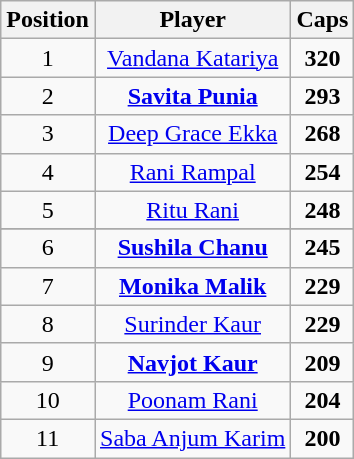<table class="wikitable" style="text-align: center">
<tr>
<th>Position</th>
<th>Player</th>
<th>Caps</th>
</tr>
<tr>
<td>1</td>
<td><a href='#'>Vandana Katariya</a></td>
<td><strong>320</strong></td>
</tr>
<tr>
<td>2</td>
<td><strong><a href='#'>Savita Punia</a></strong></td>
<td><strong>293</strong></td>
</tr>
<tr>
<td>3</td>
<td><a href='#'>Deep Grace Ekka</a></td>
<td><strong>268</strong></td>
</tr>
<tr>
<td>4</td>
<td><a href='#'>Rani Rampal</a></td>
<td><strong>254</strong></td>
</tr>
<tr>
<td>5</td>
<td><a href='#'>Ritu Rani</a></td>
<td><strong>248</strong></td>
</tr>
<tr>
</tr>
<tr>
<td>6</td>
<td><strong><a href='#'>Sushila Chanu</a></strong></td>
<td><strong>245</strong></td>
</tr>
<tr>
<td>7</td>
<td><strong><a href='#'>Monika Malik</a></strong></td>
<td><strong>229</strong></td>
</tr>
<tr>
<td>8</td>
<td><a href='#'>Surinder Kaur</a></td>
<td><strong>229</strong></td>
</tr>
<tr>
<td>9</td>
<td><strong><a href='#'>Navjot Kaur</a></strong></td>
<td><strong>209</strong></td>
</tr>
<tr>
<td>10</td>
<td><a href='#'>Poonam Rani</a></td>
<td><strong>204</strong></td>
</tr>
<tr>
<td>11</td>
<td><a href='#'>Saba Anjum Karim</a></td>
<td><strong>200</strong></td>
</tr>
</table>
